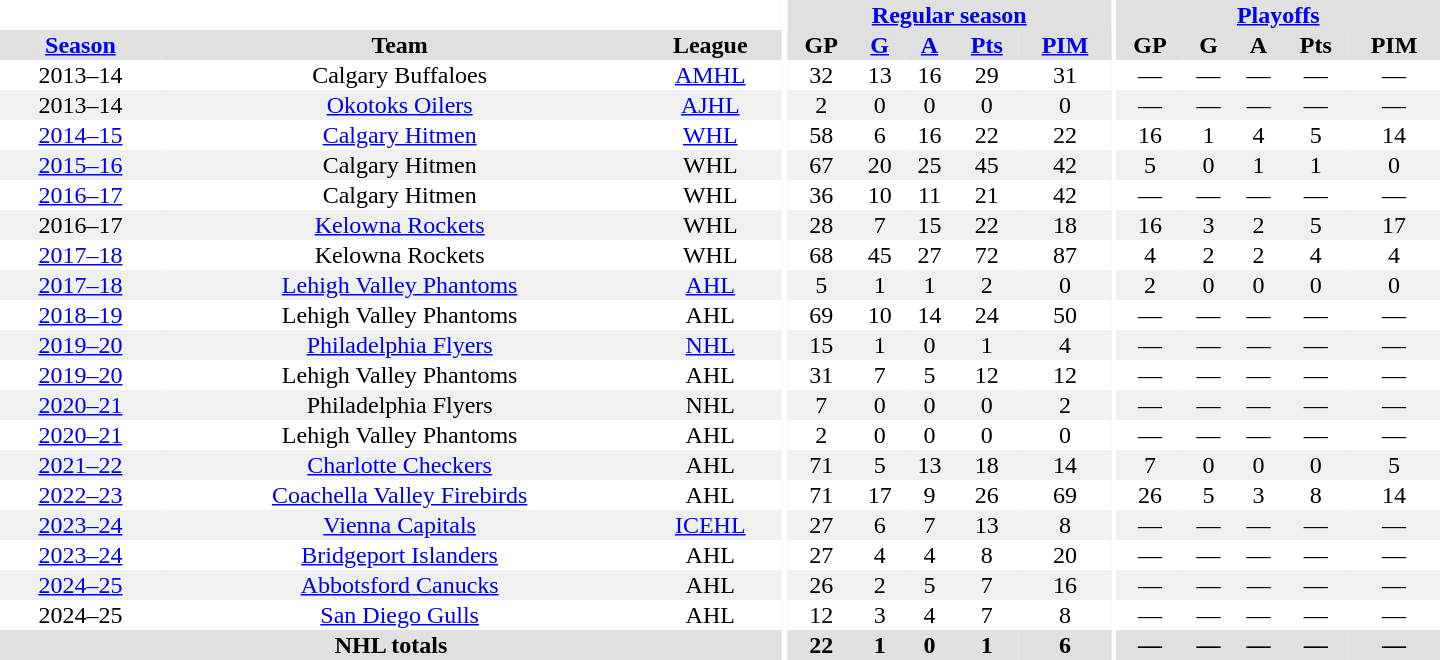<table border="0" cellpadding="1" cellspacing="0" style="text-align:center; width:60em;">
<tr bgcolor="#e0e0e0">
<th colspan="3" bgcolor="#ffffff"></th>
<th rowspan="100" bgcolor="#ffffff"></th>
<th colspan="5"><a href='#'>Regular season</a></th>
<th rowspan="100" bgcolor="#ffffff"></th>
<th colspan="5"><a href='#'>Playoffs</a></th>
</tr>
<tr bgcolor="#e0e0e0">
<th><a href='#'>Season</a></th>
<th>Team</th>
<th>League</th>
<th>GP</th>
<th><a href='#'>G</a></th>
<th><a href='#'>A</a></th>
<th><a href='#'>Pts</a></th>
<th><a href='#'>PIM</a></th>
<th>GP</th>
<th>G</th>
<th>A</th>
<th>Pts</th>
<th>PIM</th>
</tr>
<tr>
<td>2013–14</td>
<td>Calgary Buffaloes</td>
<td><a href='#'>AMHL</a></td>
<td>32</td>
<td>13</td>
<td>16</td>
<td>29</td>
<td>31</td>
<td>—</td>
<td>—</td>
<td>—</td>
<td>—</td>
<td>—</td>
</tr>
<tr bgcolor="#f0f0f0">
<td>2013–14</td>
<td><a href='#'>Okotoks Oilers</a></td>
<td><a href='#'>AJHL</a></td>
<td>2</td>
<td>0</td>
<td>0</td>
<td>0</td>
<td>0</td>
<td>—</td>
<td>—</td>
<td>—</td>
<td>—</td>
<td>—</td>
</tr>
<tr>
<td><a href='#'>2014–15</a></td>
<td><a href='#'>Calgary Hitmen</a></td>
<td><a href='#'>WHL</a></td>
<td>58</td>
<td>6</td>
<td>16</td>
<td>22</td>
<td>22</td>
<td>16</td>
<td>1</td>
<td>4</td>
<td>5</td>
<td>14</td>
</tr>
<tr bgcolor="#f0f0f0">
<td><a href='#'>2015–16</a></td>
<td>Calgary Hitmen</td>
<td>WHL</td>
<td>67</td>
<td>20</td>
<td>25</td>
<td>45</td>
<td>42</td>
<td>5</td>
<td>0</td>
<td>1</td>
<td>1</td>
<td>0</td>
</tr>
<tr>
<td><a href='#'>2016–17</a></td>
<td>Calgary Hitmen</td>
<td>WHL</td>
<td>36</td>
<td>10</td>
<td>11</td>
<td>21</td>
<td>42</td>
<td>—</td>
<td>—</td>
<td>—</td>
<td>—</td>
<td>—</td>
</tr>
<tr bgcolor="#f0f0f0">
<td>2016–17</td>
<td><a href='#'>Kelowna Rockets</a></td>
<td>WHL</td>
<td>28</td>
<td>7</td>
<td>15</td>
<td>22</td>
<td>18</td>
<td>16</td>
<td>3</td>
<td>2</td>
<td>5</td>
<td>17</td>
</tr>
<tr>
<td><a href='#'>2017–18</a></td>
<td>Kelowna Rockets</td>
<td>WHL</td>
<td>68</td>
<td>45</td>
<td>27</td>
<td>72</td>
<td>87</td>
<td>4</td>
<td>2</td>
<td>2</td>
<td>4</td>
<td>4</td>
</tr>
<tr bgcolor="#f0f0f0">
<td><a href='#'>2017–18</a></td>
<td><a href='#'>Lehigh Valley Phantoms</a></td>
<td><a href='#'>AHL</a></td>
<td>5</td>
<td>1</td>
<td>1</td>
<td>2</td>
<td>0</td>
<td>2</td>
<td>0</td>
<td>0</td>
<td>0</td>
<td>0</td>
</tr>
<tr>
<td><a href='#'>2018–19</a></td>
<td>Lehigh Valley Phantoms</td>
<td>AHL</td>
<td>69</td>
<td>10</td>
<td>14</td>
<td>24</td>
<td>50</td>
<td>—</td>
<td>—</td>
<td>—</td>
<td>—</td>
<td>—</td>
</tr>
<tr bgcolor="#f0f0f0">
<td><a href='#'>2019–20</a></td>
<td><a href='#'>Philadelphia Flyers</a></td>
<td><a href='#'>NHL</a></td>
<td>15</td>
<td>1</td>
<td>0</td>
<td>1</td>
<td>4</td>
<td>—</td>
<td>—</td>
<td>—</td>
<td>—</td>
<td>—</td>
</tr>
<tr>
<td><a href='#'>2019–20</a></td>
<td>Lehigh Valley Phantoms</td>
<td>AHL</td>
<td>31</td>
<td>7</td>
<td>5</td>
<td>12</td>
<td>12</td>
<td>—</td>
<td>—</td>
<td>—</td>
<td>—</td>
<td>—</td>
</tr>
<tr bgcolor="#f0f0f0">
<td><a href='#'>2020–21</a></td>
<td>Philadelphia Flyers</td>
<td>NHL</td>
<td>7</td>
<td>0</td>
<td>0</td>
<td>0</td>
<td>2</td>
<td>—</td>
<td>—</td>
<td>—</td>
<td>—</td>
<td>—</td>
</tr>
<tr>
<td><a href='#'>2020–21</a></td>
<td>Lehigh Valley Phantoms</td>
<td>AHL</td>
<td>2</td>
<td>0</td>
<td>0</td>
<td>0</td>
<td>0</td>
<td>—</td>
<td>—</td>
<td>—</td>
<td>—</td>
<td>—</td>
</tr>
<tr bgcolor="#f0f0f0">
<td><a href='#'>2021–22</a></td>
<td><a href='#'>Charlotte Checkers</a></td>
<td>AHL</td>
<td>71</td>
<td>5</td>
<td>13</td>
<td>18</td>
<td>14</td>
<td>7</td>
<td>0</td>
<td>0</td>
<td>0</td>
<td>5</td>
</tr>
<tr>
<td><a href='#'>2022–23</a></td>
<td><a href='#'>Coachella Valley Firebirds</a></td>
<td>AHL</td>
<td>71</td>
<td>17</td>
<td>9</td>
<td>26</td>
<td>69</td>
<td>26</td>
<td>5</td>
<td>3</td>
<td>8</td>
<td>14</td>
</tr>
<tr bgcolor="#f0f0f0">
<td><a href='#'>2023–24</a></td>
<td><a href='#'>Vienna Capitals</a></td>
<td><a href='#'>ICEHL</a></td>
<td>27</td>
<td>6</td>
<td>7</td>
<td>13</td>
<td>8</td>
<td>—</td>
<td>—</td>
<td>—</td>
<td>—</td>
<td>—</td>
</tr>
<tr>
<td><a href='#'>2023–24</a></td>
<td><a href='#'>Bridgeport Islanders</a></td>
<td>AHL</td>
<td>27</td>
<td>4</td>
<td>4</td>
<td>8</td>
<td>20</td>
<td>—</td>
<td>—</td>
<td>—</td>
<td>—</td>
<td>—</td>
</tr>
<tr bgcolor="#f0f0f0">
<td><a href='#'>2024–25</a></td>
<td><a href='#'>Abbotsford Canucks</a></td>
<td>AHL</td>
<td>26</td>
<td>2</td>
<td>5</td>
<td>7</td>
<td>16</td>
<td>—</td>
<td>—</td>
<td>—</td>
<td>—</td>
<td>—</td>
</tr>
<tr>
<td>2024–25</td>
<td><a href='#'>San Diego Gulls</a></td>
<td>AHL</td>
<td>12</td>
<td>3</td>
<td>4</td>
<td>7</td>
<td>8</td>
<td>—</td>
<td>—</td>
<td>—</td>
<td>—</td>
<td>—</td>
</tr>
<tr bgcolor="#e0e0e0">
<th colspan="3">NHL totals</th>
<th>22</th>
<th>1</th>
<th>0</th>
<th>1</th>
<th>6</th>
<th>—</th>
<th>—</th>
<th>—</th>
<th>—</th>
<th>—</th>
</tr>
</table>
